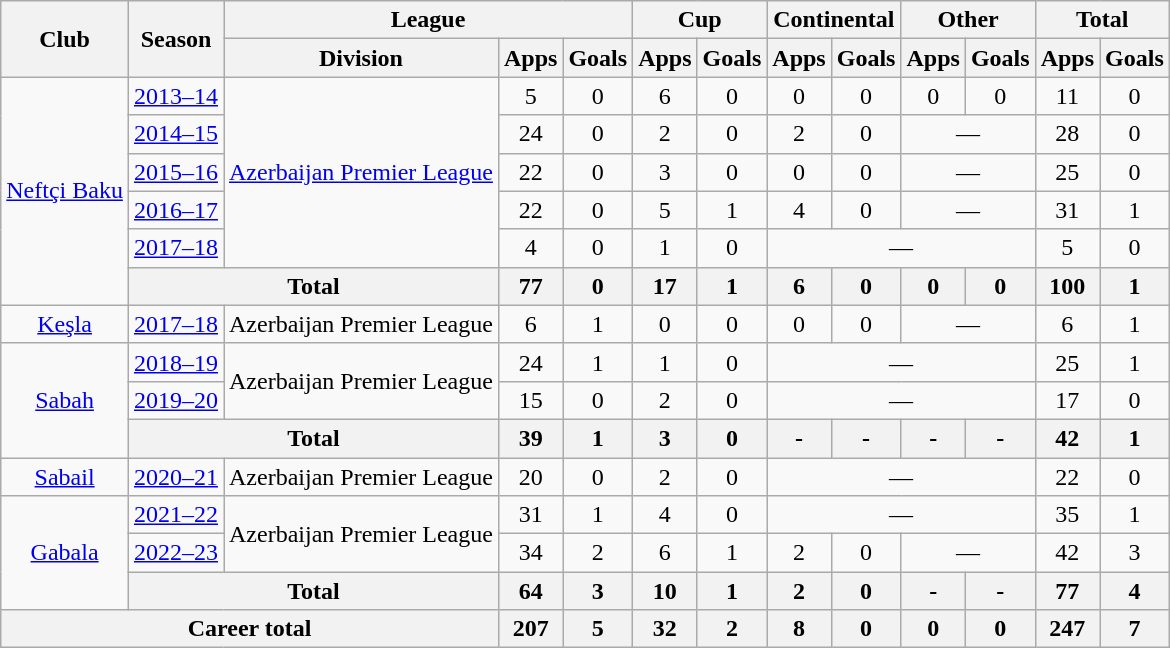<table class=wikitable style=text-align:center>
<tr>
<th rowspan=2>Club</th>
<th rowspan=2>Season</th>
<th colspan=3>League</th>
<th colspan=2>Cup</th>
<th colspan=2>Continental</th>
<th colspan=2>Other</th>
<th colspan=2>Total</th>
</tr>
<tr>
<th>Division</th>
<th>Apps</th>
<th>Goals</th>
<th>Apps</th>
<th>Goals</th>
<th>Apps</th>
<th>Goals</th>
<th>Apps</th>
<th>Goals</th>
<th>Apps</th>
<th>Goals</th>
</tr>
<tr>
<td rowspan="6"><a href='#'>Neftçi Baku</a></td>
<td><a href='#'>2013–14</a></td>
<td rowspan="5"><a href='#'>Azerbaijan Premier League</a></td>
<td>5</td>
<td>0</td>
<td>6</td>
<td>0</td>
<td>0</td>
<td>0</td>
<td>0</td>
<td>0</td>
<td>11</td>
<td>0</td>
</tr>
<tr>
<td><a href='#'>2014–15</a></td>
<td>24</td>
<td>0</td>
<td>2</td>
<td>0</td>
<td>2</td>
<td>0</td>
<td colspan="2">—</td>
<td>28</td>
<td>0</td>
</tr>
<tr>
<td><a href='#'>2015–16</a></td>
<td>22</td>
<td>0</td>
<td>3</td>
<td>0</td>
<td>0</td>
<td>0</td>
<td colspan="2">—</td>
<td>25</td>
<td>0</td>
</tr>
<tr>
<td><a href='#'>2016–17</a></td>
<td>22</td>
<td>0</td>
<td>5</td>
<td>1</td>
<td>4</td>
<td>0</td>
<td colspan="2">—</td>
<td>31</td>
<td>1</td>
</tr>
<tr>
<td><a href='#'>2017–18</a></td>
<td>4</td>
<td>0</td>
<td>1</td>
<td>0</td>
<td colspan="4">—</td>
<td>5</td>
<td>0</td>
</tr>
<tr>
<th colspan="2">Total</th>
<th>77</th>
<th>0</th>
<th>17</th>
<th>1</th>
<th>6</th>
<th>0</th>
<th>0</th>
<th>0</th>
<th>100</th>
<th>1</th>
</tr>
<tr>
<td><a href='#'>Keşla</a></td>
<td><a href='#'>2017–18</a></td>
<td>Azerbaijan Premier League</td>
<td>6</td>
<td>1</td>
<td>0</td>
<td>0</td>
<td>0</td>
<td>0</td>
<td colspan="2">—</td>
<td>6</td>
<td>1</td>
</tr>
<tr>
<td rowspan="3"><a href='#'>Sabah</a></td>
<td><a href='#'>2018–19</a></td>
<td rowspan="2">Azerbaijan Premier League</td>
<td>24</td>
<td>1</td>
<td>1</td>
<td>0</td>
<td colspan="4">—</td>
<td>25</td>
<td>1</td>
</tr>
<tr>
<td><a href='#'>2019–20</a></td>
<td>15</td>
<td>0</td>
<td>2</td>
<td>0</td>
<td colspan="4">—</td>
<td>17</td>
<td>0</td>
</tr>
<tr>
<th colspan="2">Total</th>
<th>39</th>
<th>1</th>
<th>3</th>
<th>0</th>
<th>-</th>
<th>-</th>
<th>-</th>
<th>-</th>
<th>42</th>
<th>1</th>
</tr>
<tr>
<td><a href='#'>Sabail</a></td>
<td><a href='#'>2020–21</a></td>
<td>Azerbaijan Premier League</td>
<td>20</td>
<td>0</td>
<td>2</td>
<td>0</td>
<td colspan="4">—</td>
<td>22</td>
<td>0</td>
</tr>
<tr>
<td rowspan="3"><a href='#'>Gabala</a></td>
<td><a href='#'>2021–22</a></td>
<td rowspan="2">Azerbaijan Premier League</td>
<td>31</td>
<td>1</td>
<td>4</td>
<td>0</td>
<td colspan="4">—</td>
<td>35</td>
<td>1</td>
</tr>
<tr>
<td><a href='#'>2022–23</a></td>
<td>34</td>
<td>2</td>
<td>6</td>
<td>1</td>
<td>2</td>
<td>0</td>
<td colspan="2">—</td>
<td>42</td>
<td>3</td>
</tr>
<tr>
<th colspan=2>Total</th>
<th>64</th>
<th>3</th>
<th>10</th>
<th>1</th>
<th>2</th>
<th>0</th>
<th>-</th>
<th>-</th>
<th>77</th>
<th>4</th>
</tr>
<tr>
<th colspan=3>Career total</th>
<th>207</th>
<th>5</th>
<th>32</th>
<th>2</th>
<th>8</th>
<th>0</th>
<th>0</th>
<th>0</th>
<th>247</th>
<th>7</th>
</tr>
</table>
